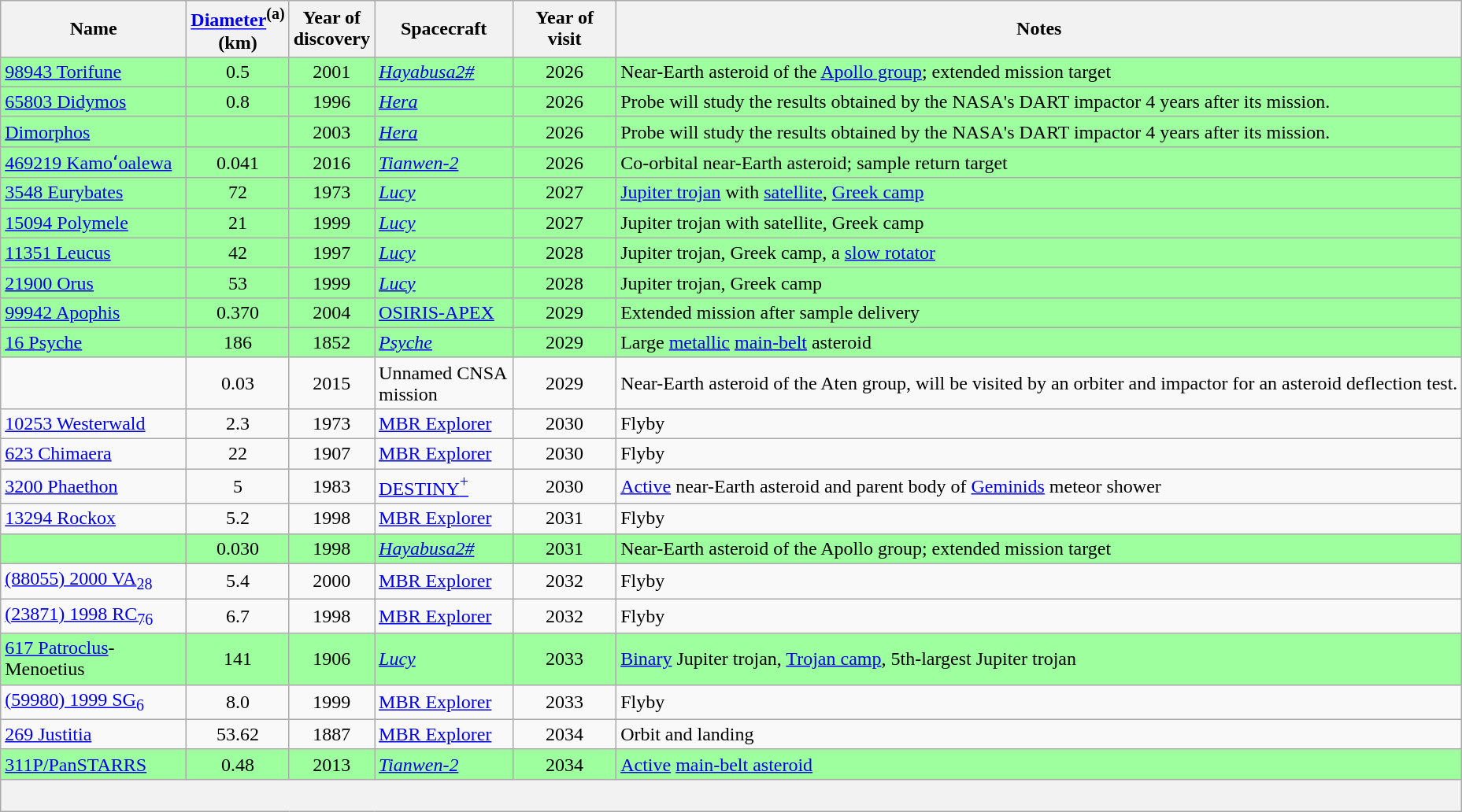<table class="wikitable sortable">
<tr>
<th width=150>Name</th>
<th><a href='#'>Diameter</a><sup>(a)</sup><br>(km)</th>
<th>Year of<br>discovery</th>
<th width=110>Spacecraft</th>
<th width=80>Year of<br>visit</th>
<th class=unsortable>Notes</th>
</tr>
<tr style="background:#9EFF9E">
<td><a href='#'>98943 Torifune</a></td>
<td align=center>0.5</td>
<td align=center>2001</td>
<td><em><a href='#'>Hayabusa2#</a></em></td>
<td align=center>2026</td>
<td>Near-Earth asteroid of the <a href='#'>Apollo group</a>; extended mission target</td>
</tr>
<tr style="background:#9EFF9E">
<td><a href='#'>65803 Didymos</a></td>
<td align=center>0.8</td>
<td align=center>1996</td>
<td><em><a href='#'>Hera</a></em></td>
<td align=center>2026</td>
<td>Probe will study the results obtained by the NASA's DART impactor 4 years after its mission.</td>
</tr>
<tr style="background:#9EFF9E">
<td><a href='#'>Dimorphos</a><br></td>
<td align=center></td>
<td align=center>2003</td>
<td><em><a href='#'>Hera</a></em></td>
<td align=center>2026</td>
<td>Probe will study the results obtained by the NASA's DART impactor 4 years after its mission.</td>
</tr>
<tr style="background:#9EFF9E">
<td><a href='#'>469219 Kamoʻoalewa</a></td>
<td align=center>0.041</td>
<td align=center>2016</td>
<td><em><a href='#'>Tianwen-2</a></em></td>
<td align=center>2026</td>
<td>Co-orbital near-Earth asteroid; sample return target</td>
</tr>
<tr style="background:#9EFF9E">
<td><a href='#'>3548 Eurybates</a></td>
<td align=center>72</td>
<td align=center>1973</td>
<td><em><a href='#'>Lucy</a></em></td>
<td align=center>2027</td>
<td><a href='#'>Jupiter trojan</a> with <a href='#'>satellite</a>, <a href='#'>Greek camp</a></td>
</tr>
<tr style="background:#9EFF9E">
<td><a href='#'>15094 Polymele</a></td>
<td align=center>21</td>
<td align=center>1999</td>
<td><em><a href='#'>Lucy</a></em></td>
<td align=center>2027</td>
<td>Jupiter trojan with satellite, Greek camp</td>
</tr>
<tr style="background:#9EFF9E">
<td><a href='#'>11351 Leucus</a></td>
<td align=center>42</td>
<td align=center>1997</td>
<td><em><a href='#'>Lucy</a></em></td>
<td align=center>2028</td>
<td>Jupiter trojan, Greek camp, a <a href='#'>slow rotator</a></td>
</tr>
<tr style="background:#9EFF9E">
<td><a href='#'>21900 Orus</a></td>
<td align=center>53</td>
<td align=center>1999</td>
<td><em><a href='#'>Lucy</a></em></td>
<td align=center>2028</td>
<td>Jupiter trojan, Greek camp</td>
</tr>
<tr style="background:#9EFF9E">
<td><a href='#'>99942 Apophis</a></td>
<td align=center>0.370</td>
<td align=center>2004</td>
<td><a href='#'>OSIRIS-APEX</a></td>
<td align=center>2029</td>
<td>Extended mission after sample delivery</td>
</tr>
<tr style="background:#9EFF9E">
<td><a href='#'>16 Psyche</a></td>
<td align=center>186</td>
<td align=center>1852</td>
<td><em><a href='#'>Psyche</a></em></td>
<td align=center>2029</td>
<td>Large <a href='#'>metallic</a> <a href='#'>main-belt</a> asteroid</td>
</tr>
<tr>
<td></td>
<td align=center>0.03</td>
<td align=center>2015</td>
<td>Unnamed CNSA mission</td>
<td align=center>2029</td>
<td>Near-Earth asteroid of the Aten group, will be visited by an orbiter and impactor for an asteroid deflection test.</td>
</tr>
<tr>
<td><a href='#'>10253 Westerwald</a></td>
<td align=center>2.3</td>
<td align=center>1973</td>
<td><a href='#'>MBR Explorer</a></td>
<td align=center>2030</td>
<td>Flyby</td>
</tr>
<tr>
<td><a href='#'>623 Chimaera</a></td>
<td align=center>22</td>
<td align=center>1907</td>
<td><a href='#'>MBR Explorer</a></td>
<td align=center>2030</td>
<td>Flyby</td>
</tr>
<tr>
<td><a href='#'>3200 Phaethon</a></td>
<td align=center>5</td>
<td align=center>1983</td>
<td><a href='#'>DESTINY<sup>+</sup></a></td>
<td align=center>2030</td>
<td><a href='#'>Active</a> near-Earth asteroid and parent body of <a href='#'>Geminids</a> meteor shower</td>
</tr>
<tr>
<td><a href='#'>13294 Rockox</a></td>
<td align=center>5.2</td>
<td align=center>1998</td>
<td><a href='#'>MBR Explorer</a></td>
<td align=center>2031</td>
<td>Flyby</td>
</tr>
<tr style="background:#9EFF9E">
<td></td>
<td align=center>0.030</td>
<td align=center>1998</td>
<td><em><a href='#'>Hayabusa2#</a></em></td>
<td align=center>2031</td>
<td>Near-Earth asteroid of the Apollo group; extended mission target</td>
</tr>
<tr>
<td><a href='#'>(88055) 2000 VA<sub>28</sub></a></td>
<td align=center>5.4</td>
<td align=center>2000</td>
<td><a href='#'>MBR Explorer</a></td>
<td align=center>2032</td>
<td>Flyby</td>
</tr>
<tr>
<td><a href='#'>(23871) 1998 RC<sub>76</sub></a></td>
<td align=center>6.7</td>
<td align=center>1998</td>
<td><a href='#'>MBR Explorer</a></td>
<td align=center>2032</td>
<td>Flyby</td>
</tr>
<tr style="background:#9EFF9E">
<td><a href='#'>617 Patroclus</a>-Menoetius</td>
<td align=center>141</td>
<td align=center>1906</td>
<td><em><a href='#'>Lucy</a></em></td>
<td align=center>2033</td>
<td><a href='#'>Binary</a> Jupiter trojan, <a href='#'>Trojan camp</a>, 5th-largest Jupiter trojan</td>
</tr>
<tr>
<td><a href='#'>(59980) 1999 SG<sub>6</sub></a></td>
<td align=center>8.0</td>
<td align=center>1999</td>
<td><a href='#'>MBR Explorer</a></td>
<td align=center>2033</td>
<td>Flyby</td>
</tr>
<tr>
<td><a href='#'>269 Justitia</a></td>
<td align=center>53.62</td>
<td align=center>1887</td>
<td><a href='#'>MBR Explorer</a></td>
<td align=center>2034</td>
<td>Orbit and landing</td>
</tr>
<tr style="background:#9EFF9E">
<td><a href='#'>311P/PanSTARRS</a></td>
<td align=center>0.48</td>
<td align=center>2013</td>
<td><em><a href='#'>Tianwen-2</a></em></td>
<td align=center>2034</td>
<td><a href='#'>Active</a> <a href='#'>main-belt asteroid</a></td>
</tr>
<tr class="sortbottom">
<td colspan=6 style="font-size: smaller; background-color: #f2f2f2; padding: 5px 0;"><br></td>
</tr>
</table>
